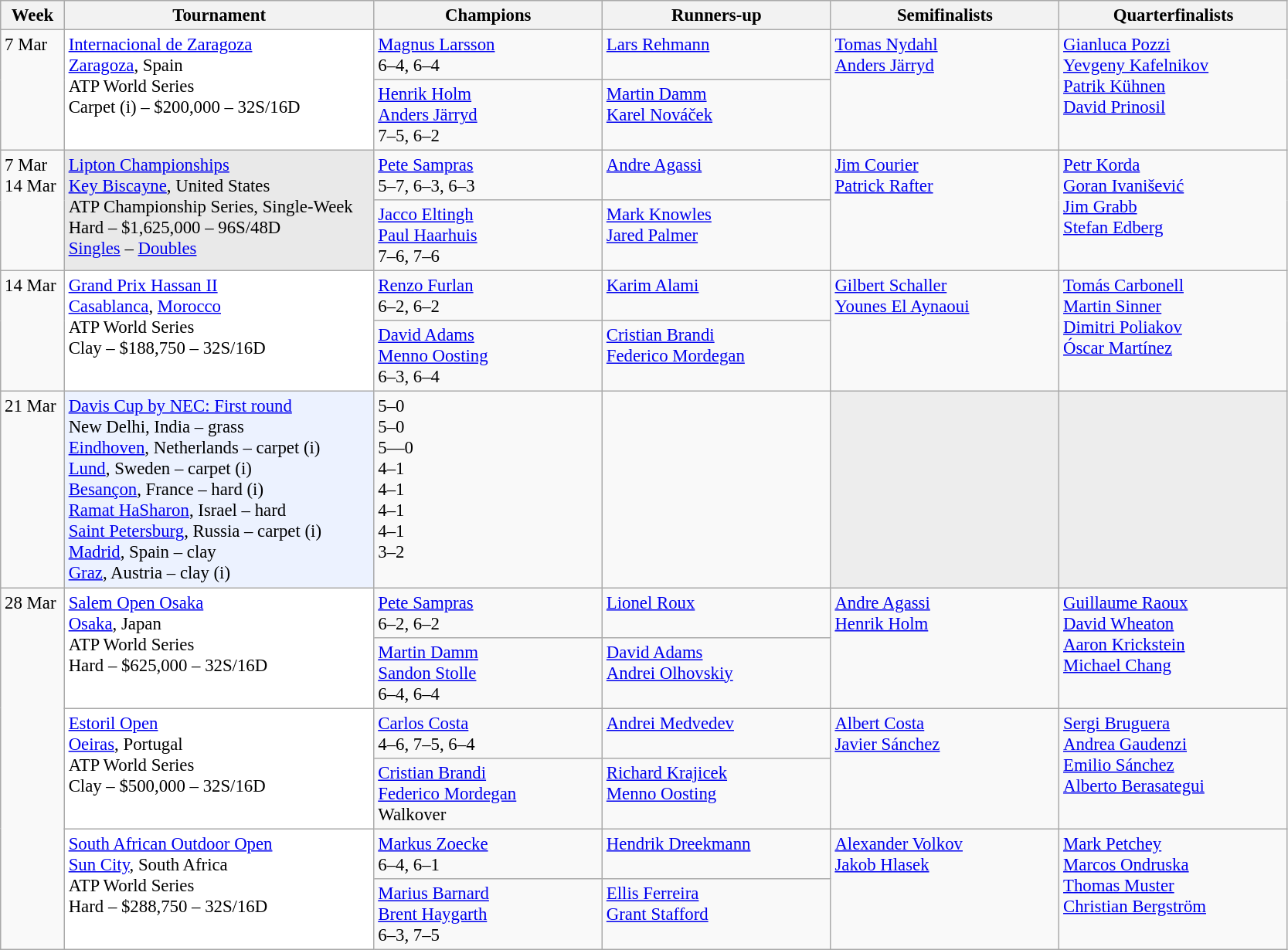<table class=wikitable style=font-size:95%>
<tr>
<th style="width:48px;">Week</th>
<th style="width:260px;">Tournament</th>
<th style="width:190px;">Champions</th>
<th style="width:190px;">Runners-up</th>
<th style="width:190px;">Semifinalists</th>
<th style="width:190px;">Quarterfinalists</th>
</tr>
<tr valign=top>
<td rowspan=2>7 Mar</td>
<td style="background:#FFF;" rowspan=2><a href='#'>Internacional de Zaragoza</a><br> <a href='#'>Zaragoza</a>, Spain<br>ATP World Series<br>Carpet (i) – $200,000 – 32S/16D</td>
<td> <a href='#'>Magnus Larsson</a><br> 6–4, 6–4</td>
<td> <a href='#'>Lars Rehmann</a></td>
<td rowspan=2> <a href='#'>Tomas Nydahl</a><br> <a href='#'>Anders Järryd</a></td>
<td rowspan=2> <a href='#'>Gianluca Pozzi</a><br> <a href='#'>Yevgeny Kafelnikov</a><br> <a href='#'>Patrik Kühnen</a><br> <a href='#'>David Prinosil</a></td>
</tr>
<tr valign=top>
<td> <a href='#'>Henrik Holm</a><br> <a href='#'>Anders Järryd</a><br> 7–5, 6–2</td>
<td> <a href='#'>Martin Damm</a><br> <a href='#'>Karel Nováček</a></td>
</tr>
<tr valign=top>
<td rowspan=2>7 Mar<br>14 Mar</td>
<td bgcolor="#E9E9E9" rowspan=2><a href='#'>Lipton Championships</a><br> <a href='#'>Key Biscayne</a>, United States<br>ATP Championship Series, Single-Week<br>Hard – $1,625,000 – 96S/48D <br> <a href='#'>Singles</a> – <a href='#'>Doubles</a></td>
<td> <a href='#'>Pete Sampras</a><br> 5–7, 6–3, 6–3</td>
<td> <a href='#'>Andre Agassi</a></td>
<td rowspan=2> <a href='#'>Jim Courier</a><br> <a href='#'>Patrick Rafter</a></td>
<td rowspan=2> <a href='#'>Petr Korda</a><br> <a href='#'>Goran Ivanišević</a><br> <a href='#'>Jim Grabb</a><br> <a href='#'>Stefan Edberg</a></td>
</tr>
<tr valign=top>
<td> <a href='#'>Jacco Eltingh</a><br> <a href='#'>Paul Haarhuis</a><br> 7–6, 7–6</td>
<td> <a href='#'>Mark Knowles</a><br> <a href='#'>Jared Palmer</a></td>
</tr>
<tr valign=top>
<td rowspan=2>14 Mar</td>
<td style="background:#FFF;" rowspan=2><a href='#'>Grand Prix Hassan II</a><br> <a href='#'>Casablanca</a>, <a href='#'>Morocco</a><br>ATP World Series<br>Clay – $188,750 – 32S/16D</td>
<td> <a href='#'>Renzo Furlan</a><br> 6–2, 6–2</td>
<td> <a href='#'>Karim Alami</a></td>
<td rowspan=2> <a href='#'>Gilbert Schaller</a><br> <a href='#'>Younes El Aynaoui</a></td>
<td rowspan=2> <a href='#'>Tomás Carbonell</a><br> <a href='#'>Martin Sinner</a><br> <a href='#'>Dimitri Poliakov</a><br> <a href='#'>Óscar Martínez</a></td>
</tr>
<tr valign=top>
<td> <a href='#'>David Adams</a><br> <a href='#'>Menno Oosting</a><br> 6–3, 6–4</td>
<td> <a href='#'>Cristian Brandi</a><br> <a href='#'>Federico Mordegan</a></td>
</tr>
<tr valign=top>
<td rowspan=1>21 Mar</td>
<td bgcolor="#ECF2FF" rowspan=1><a href='#'>Davis Cup by NEC: First round</a><br>New Delhi, India  – grass<br> <a href='#'>Eindhoven</a>, Netherlands – carpet (i)<br> <a href='#'>Lund</a>, Sweden – carpet (i)<br> <a href='#'>Besançon</a>, France – hard (i)<br> <a href='#'>Ramat HaSharon</a>, Israel – hard<br><a href='#'>Saint Petersburg</a>, Russia – carpet (i)<br> <a href='#'>Madrid</a>, Spain – clay <br> <a href='#'>Graz</a>, Austria – clay (i)</td>
<td> 5–0<br> 5–0<br> 5—0<br> 4–1<br> 4–1<br> 4–1<br> 4–1<br> 3–2</td>
<td><br><br><br><br><br><br><br></td>
<td bgcolor="#ededed"></td>
<td bgcolor="#ededed"></td>
</tr>
<tr valign=top>
<td rowspan=6>28 Mar</td>
<td style="background:#FFF;" rowspan=2><a href='#'>Salem Open Osaka</a><br> <a href='#'>Osaka</a>, Japan<br>ATP World Series<br>Hard – $625,000 – 32S/16D</td>
<td> <a href='#'>Pete Sampras</a><br> 6–2, 6–2</td>
<td> <a href='#'>Lionel Roux</a></td>
<td rowspan=2> <a href='#'>Andre Agassi</a><br> <a href='#'>Henrik Holm</a></td>
<td rowspan=2> <a href='#'>Guillaume Raoux</a><br> <a href='#'>David Wheaton</a><br> <a href='#'>Aaron Krickstein</a><br> <a href='#'>Michael Chang</a></td>
</tr>
<tr valign=top>
<td> <a href='#'>Martin Damm</a><br> <a href='#'>Sandon Stolle</a><br> 6–4, 6–4</td>
<td> <a href='#'>David Adams</a><br> <a href='#'>Andrei Olhovskiy</a></td>
</tr>
<tr valign=top>
<td style="background:#FFF;" rowspan=2><a href='#'>Estoril Open</a><br><a href='#'>Oeiras</a>, Portugal<br>ATP World Series<br>Clay – $500,000 – 32S/16D</td>
<td> <a href='#'>Carlos Costa</a><br> 4–6, 7–5, 6–4</td>
<td> <a href='#'>Andrei Medvedev</a></td>
<td rowspan=2> <a href='#'>Albert Costa</a><br> <a href='#'>Javier Sánchez</a></td>
<td rowspan=2> <a href='#'>Sergi Bruguera</a><br> <a href='#'>Andrea Gaudenzi</a><br> <a href='#'>Emilio Sánchez</a><br> <a href='#'>Alberto Berasategui</a></td>
</tr>
<tr valign=top>
<td> <a href='#'>Cristian Brandi</a><br> <a href='#'>Federico Mordegan</a><br> Walkover</td>
<td> <a href='#'>Richard Krajicek</a><br> <a href='#'>Menno Oosting</a></td>
</tr>
<tr valign=top>
<td style="background:#FFF;" rowspan=2><a href='#'>South African Outdoor Open</a><br> <a href='#'>Sun City</a>, South Africa<br>ATP World Series<br>Hard – $288,750 – 32S/16D</td>
<td> <a href='#'>Markus Zoecke</a><br> 6–4, 6–1</td>
<td> <a href='#'>Hendrik Dreekmann</a></td>
<td rowspan=2> <a href='#'>Alexander Volkov</a><br> <a href='#'>Jakob Hlasek</a></td>
<td rowspan=2> <a href='#'>Mark Petchey</a><br> <a href='#'>Marcos Ondruska</a><br> <a href='#'>Thomas Muster</a><br> <a href='#'>Christian Bergström</a></td>
</tr>
<tr valign=top>
<td> <a href='#'>Marius Barnard</a><br> <a href='#'>Brent Haygarth</a><br> 6–3, 7–5</td>
<td> <a href='#'>Ellis Ferreira</a><br> <a href='#'>Grant Stafford</a></td>
</tr>
</table>
